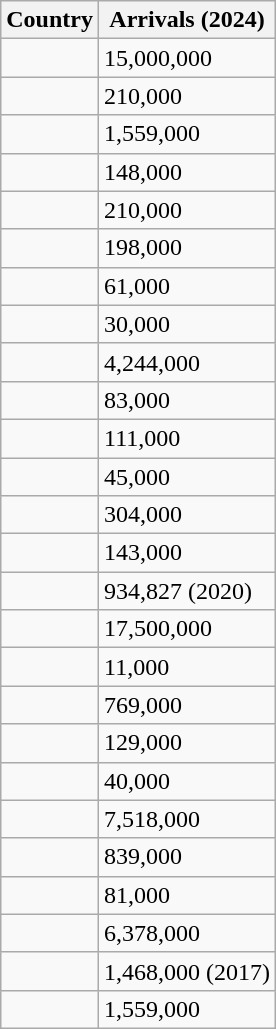<table class="wikitable sortable">
<tr>
<th>Country</th>
<th>Arrivals (2024)</th>
</tr>
<tr>
<td></td>
<td>15,000,000</td>
</tr>
<tr>
<td></td>
<td>210,000</td>
</tr>
<tr>
<td></td>
<td>1,559,000</td>
</tr>
<tr>
<td></td>
<td>148,000</td>
</tr>
<tr>
<td></td>
<td>210,000</td>
</tr>
<tr>
<td></td>
<td>198,000</td>
</tr>
<tr>
<td></td>
<td>61,000</td>
</tr>
<tr>
<td></td>
<td>30,000</td>
</tr>
<tr>
<td></td>
<td>4,244,000</td>
</tr>
<tr>
<td></td>
<td>83,000</td>
</tr>
<tr>
<td></td>
<td>111,000</td>
</tr>
<tr>
<td></td>
<td>45,000</td>
</tr>
<tr>
<td></td>
<td>304,000</td>
</tr>
<tr>
<td></td>
<td>143,000</td>
</tr>
<tr>
<td></td>
<td>934,827 (2020)</td>
</tr>
<tr>
<td></td>
<td>17,500,000</td>
</tr>
<tr>
<td></td>
<td>11,000</td>
</tr>
<tr>
<td></td>
<td>769,000</td>
</tr>
<tr>
<td></td>
<td>129,000</td>
</tr>
<tr>
<td></td>
<td>40,000</td>
</tr>
<tr>
<td></td>
<td>7,518,000</td>
</tr>
<tr>
<td></td>
<td>839,000</td>
</tr>
<tr>
<td></td>
<td>81,000</td>
</tr>
<tr>
<td></td>
<td>6,378,000</td>
</tr>
<tr>
<td></td>
<td>1,468,000 (2017)</td>
</tr>
<tr>
<td></td>
<td>1,559,000</td>
</tr>
</table>
